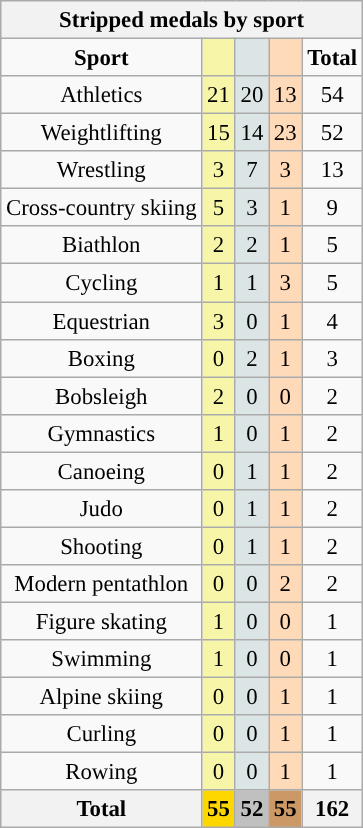<table class="wikitable" style="font-size:95%;">
<tr style="background:#efefef;">
<th colspan=5>Stripped medals by sport</th>
</tr>
<tr align=center>
<td><strong>Sport</strong></td>
<td style="background:#f7f6a8;"></td>
<td style="background:#dce5e5;"></td>
<td style="background:#ffdab9;"></td>
<td><strong>Total</strong></td>
</tr>
<tr align=center>
<td>Athletics</td>
<td style="background:#F7F6A8;">21</td>
<td style="background:#DCE5E5;">20</td>
<td style="background:#FFDAB9;">13</td>
<td>54</td>
</tr>
<tr align=center>
<td>Weightlifting</td>
<td style="background:#F7F6A8;">15</td>
<td style="background:#DCE5E5;">14</td>
<td style="background:#FFDAB9;">23</td>
<td>52</td>
</tr>
<tr align="center">
<td>Wrestling</td>
<td style="background:#F7F6A8;">3</td>
<td style="background:#DCE5E5;">7</td>
<td style="background:#FFDAB9;">3</td>
<td>13</td>
</tr>
<tr align="center">
<td>Cross-country skiing</td>
<td style="background:#F7F6A8;">5</td>
<td style="background:#DCE5E5;">3</td>
<td style="background:#FFDAB9;">1</td>
<td>9</td>
</tr>
<tr align="center">
<td>Biathlon</td>
<td style="background:#F7F6A8;">2</td>
<td style="background:#DCE5E5;">2</td>
<td style="background:#FFDAB9;">1</td>
<td>5</td>
</tr>
<tr align="center">
<td>Cycling</td>
<td style="background:#F7F6A8;">1</td>
<td style="background:#DCE5E5;">1</td>
<td style="background:#FFDAB9;">3</td>
<td>5</td>
</tr>
<tr align="center">
<td>Equestrian</td>
<td style="background:#F7F6A8;">3</td>
<td style="background:#DCE5E5;">0</td>
<td style="background:#FFDAB9;">1</td>
<td>4</td>
</tr>
<tr align="center">
<td>Boxing</td>
<td style="background:#F7F6A8;">0</td>
<td style="background:#DCE5E5;">2</td>
<td style="background:#FFDAB9;">1</td>
<td>3</td>
</tr>
<tr align="center">
<td>Bobsleigh</td>
<td style="background:#F7F6A8;">2</td>
<td style="background:#DCE5E5;">0</td>
<td style="background:#FFDAB9;">0</td>
<td>2</td>
</tr>
<tr align="center">
<td>Gymnastics</td>
<td style="background:#F7F6A8;">1</td>
<td style="background:#DCE5E5;">0</td>
<td style="background:#FFDAB9;">1</td>
<td>2</td>
</tr>
<tr align="center">
<td>Canoeing</td>
<td style="background:#F7F6A8;">0</td>
<td style="background:#DCE5E5;">1</td>
<td style="background:#FFDAB9;">1</td>
<td>2</td>
</tr>
<tr align="center">
<td>Judo</td>
<td style="background:#F7F6A8;">0</td>
<td style="background:#DCE5E5;">1</td>
<td style="background:#FFDAB9;">1</td>
<td>2</td>
</tr>
<tr align="center">
<td>Shooting</td>
<td style="background:#F7F6A8;">0</td>
<td style="background:#DCE5E5;">1</td>
<td style="background:#FFDAB9;">1</td>
<td>2</td>
</tr>
<tr align="center">
<td>Modern pentathlon</td>
<td style="background:#F7F6A8;">0</td>
<td style="background:#DCE5E5;">0</td>
<td style="background:#FFDAB9;">2</td>
<td>2</td>
</tr>
<tr align="center">
<td>Figure skating</td>
<td style="background:#F7F6A8;">1</td>
<td style="background:#DCE5E5;">0</td>
<td style="background:#FFDAB9;">0</td>
<td>1</td>
</tr>
<tr align="center">
<td>Swimming</td>
<td style="background:#F7F6A8;">1</td>
<td style="background:#DCE5E5;">0</td>
<td style="background:#FFDAB9;">0</td>
<td>1</td>
</tr>
<tr align=center>
<td>Alpine skiing</td>
<td style="background:#F7F6A8;">0</td>
<td style="background:#DCE5E5;">0</td>
<td style="background:#FFDAB9;">1</td>
<td>1</td>
</tr>
<tr align="center">
<td>Curling</td>
<td style="background:#F7F6A8;">0</td>
<td style="background:#DCE5E5;">0</td>
<td style="background:#FFDAB9;">1</td>
<td>1</td>
</tr>
<tr align=center>
<td>Rowing</td>
<td style="background:#F7F6A8;">0</td>
<td style="background:#DCE5E5;">0</td>
<td style="background:#FFDAB9;">1</td>
<td>1</td>
</tr>
<tr align="center">
<th><strong>Total</strong></th>
<th style="background:gold;">55</th>
<th style="background:silver;">52</th>
<th style="background:#c96;">55</th>
<th>162</th>
</tr>
</table>
